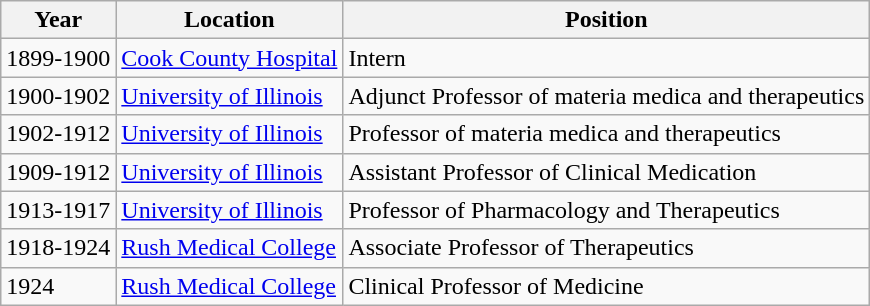<table class="wikitable">
<tr>
<th>Year</th>
<th>Location</th>
<th>Position</th>
</tr>
<tr>
<td>1899-1900</td>
<td><a href='#'>Cook County Hospital</a></td>
<td>Intern</td>
</tr>
<tr>
<td>1900-1902</td>
<td><a href='#'>University of Illinois</a></td>
<td>Adjunct Professor of materia medica and therapeutics</td>
</tr>
<tr>
<td>1902-1912</td>
<td><a href='#'>University of Illinois</a></td>
<td>Professor of materia medica and therapeutics</td>
</tr>
<tr>
<td>1909-1912</td>
<td><a href='#'>University of Illinois</a></td>
<td>Assistant Professor of Clinical Medication</td>
</tr>
<tr>
<td>1913-1917</td>
<td><a href='#'>University of Illinois</a></td>
<td>Professor of Pharmacology and Therapeutics</td>
</tr>
<tr>
<td>1918-1924</td>
<td><a href='#'>Rush Medical College</a></td>
<td>Associate Professor of Therapeutics</td>
</tr>
<tr>
<td>1924</td>
<td><a href='#'>Rush Medical College</a></td>
<td>Clinical Professor of Medicine</td>
</tr>
</table>
